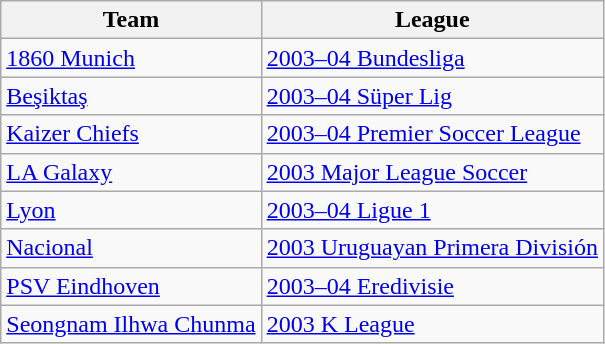<table class="wikitable">
<tr>
<th>Team</th>
<th>League</th>
</tr>
<tr>
<td> <a href='#'>1860 Munich</a></td>
<td><a href='#'>2003–04 Bundesliga</a></td>
</tr>
<tr>
<td> <a href='#'>Beşiktaş</a></td>
<td><a href='#'>2003–04 Süper Lig</a></td>
</tr>
<tr>
<td> <a href='#'>Kaizer Chiefs</a></td>
<td><a href='#'>2003–04 Premier Soccer League</a></td>
</tr>
<tr>
<td> <a href='#'>LA Galaxy</a></td>
<td><a href='#'>2003 Major League Soccer</a></td>
</tr>
<tr>
<td> <a href='#'>Lyon</a></td>
<td><a href='#'>2003–04 Ligue 1</a></td>
</tr>
<tr>
<td> <a href='#'>Nacional</a></td>
<td><a href='#'>2003 Uruguayan Primera División</a></td>
</tr>
<tr>
<td> <a href='#'>PSV Eindhoven</a></td>
<td><a href='#'>2003–04 Eredivisie</a></td>
</tr>
<tr>
<td> <a href='#'>Seongnam Ilhwa Chunma</a></td>
<td><a href='#'>2003 K League</a></td>
</tr>
</table>
